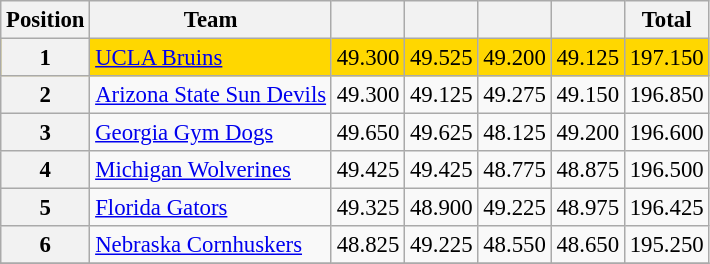<table class="wikitable sortable" style="text-align:center; font-size:95%">
<tr>
<th scope=col>Position</th>
<th scope=col>Team</th>
<th scope=col></th>
<th scope=col></th>
<th scope=col></th>
<th scope=col></th>
<th scope=col>Total</th>
</tr>
<tr bgcolor=gold>
<th scope=row>1</th>
<td align=left><a href='#'>UCLA Bruins</a></td>
<td>49.300</td>
<td>49.525</td>
<td>49.200</td>
<td>49.125</td>
<td>197.150</td>
</tr>
<tr>
<th scope=row>2</th>
<td align=left><a href='#'>Arizona State Sun Devils</a></td>
<td>49.300</td>
<td>49.125</td>
<td>49.275</td>
<td>49.150</td>
<td>196.850</td>
</tr>
<tr>
<th scope=row>3</th>
<td align=left><a href='#'>Georgia Gym Dogs</a></td>
<td>49.650</td>
<td>49.625</td>
<td>48.125</td>
<td>49.200</td>
<td>196.600</td>
</tr>
<tr>
<th scope=row>4</th>
<td align=left><a href='#'>Michigan Wolverines</a></td>
<td>49.425</td>
<td>49.425</td>
<td>48.775</td>
<td>48.875</td>
<td>196.500</td>
</tr>
<tr>
<th scope=row>5</th>
<td align=left><a href='#'>Florida Gators</a></td>
<td>49.325</td>
<td>48.900</td>
<td>49.225</td>
<td>48.975</td>
<td>196.425</td>
</tr>
<tr>
<th scope=row>6</th>
<td align=left><a href='#'>Nebraska Cornhuskers</a></td>
<td>48.825</td>
<td>49.225</td>
<td>48.550</td>
<td>48.650</td>
<td>195.250</td>
</tr>
<tr>
</tr>
</table>
